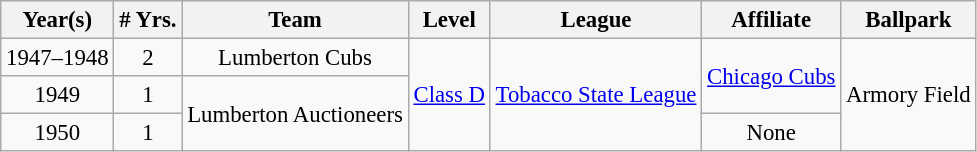<table class="wikitable" style="text-align:center; font-size: 95%;">
<tr>
<th>Year(s)</th>
<th># Yrs.</th>
<th>Team</th>
<th>Level</th>
<th>League</th>
<th>Affiliate</th>
<th>Ballpark</th>
</tr>
<tr>
<td>1947–1948</td>
<td>2</td>
<td>Lumberton Cubs</td>
<td rowspan=3><a href='#'>Class D</a></td>
<td rowspan=3><a href='#'>Tobacco State League</a></td>
<td rowspan=2><a href='#'>Chicago Cubs</a></td>
<td rowspan=3>Armory Field</td>
</tr>
<tr>
<td>1949</td>
<td>1</td>
<td rowspan=2>Lumberton Auctioneers</td>
</tr>
<tr>
<td>1950</td>
<td>1</td>
<td>None</td>
</tr>
</table>
